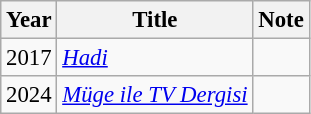<table class="wikitable" style="font-size: 95%;">
<tr>
<th>Year</th>
<th>Title</th>
<th>Note</th>
</tr>
<tr>
<td>2017</td>
<td><em><a href='#'>Hadi</a></em></td>
<td></td>
</tr>
<tr>
<td>2024</td>
<td><em><a href='#'>Müge ile TV Dergisi</a></em></td>
<td></td>
</tr>
</table>
